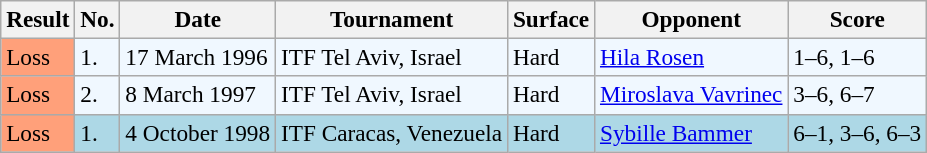<table class="sortable wikitable" style=font-size:97%>
<tr>
<th>Result</th>
<th>No.</th>
<th>Date</th>
<th>Tournament</th>
<th>Surface</th>
<th>Opponent</th>
<th class="unsortable">Score</th>
</tr>
<tr bgcolor="#f0f8ff">
<td style="background:#ffa07a;">Loss</td>
<td>1.</td>
<td>17 March 1996</td>
<td>ITF Tel Aviv, Israel</td>
<td>Hard</td>
<td> <a href='#'>Hila Rosen</a></td>
<td>1–6, 1–6</td>
</tr>
<tr style="background:#f0f8ff;">
<td style="background:#ffa07a;">Loss</td>
<td>2.</td>
<td>8 March 1997</td>
<td>ITF Tel Aviv, Israel</td>
<td>Hard</td>
<td> <a href='#'>Miroslava Vavrinec</a></td>
<td>3–6, 6–7</td>
</tr>
<tr bgcolor="lightblue">
<td style="background:#ffa07a;">Loss</td>
<td>1.</td>
<td>4 October 1998</td>
<td>ITF Caracas, Venezuela</td>
<td>Hard</td>
<td> <a href='#'>Sybille Bammer</a></td>
<td>6–1, 3–6, 6–3</td>
</tr>
</table>
